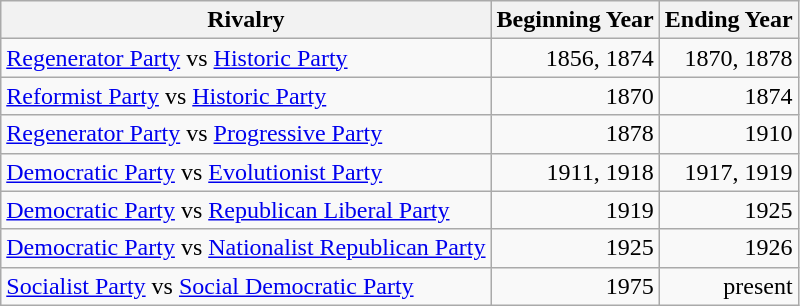<table class="wikitable sortable">
<tr>
<th>Rivalry</th>
<th>Beginning Year</th>
<th>Ending Year</th>
</tr>
<tr>
<td><a href='#'>Regenerator Party</a> vs <a href='#'>Historic Party</a></td>
<td style="text-align:right;">1856, 1874</td>
<td style="text-align:right;">1870, 1878</td>
</tr>
<tr>
<td><a href='#'>Reformist Party</a> vs <a href='#'>Historic Party</a></td>
<td style="text-align:right;">1870</td>
<td style="text-align:right;">1874</td>
</tr>
<tr>
<td><a href='#'>Regenerator Party</a> vs <a href='#'>Progressive Party</a></td>
<td style="text-align:right;">1878</td>
<td style="text-align:right;">1910</td>
</tr>
<tr>
<td><a href='#'>Democratic Party</a> vs <a href='#'>Evolutionist Party</a></td>
<td style="text-align:right;">1911, 1918</td>
<td style="text-align:right;">1917, 1919</td>
</tr>
<tr>
<td><a href='#'>Democratic Party</a> vs <a href='#'>Republican Liberal Party</a></td>
<td style="text-align:right;">1919</td>
<td style="text-align:right;">1925</td>
</tr>
<tr>
<td><a href='#'>Democratic Party</a> vs <a href='#'>Nationalist Republican Party</a></td>
<td style="text-align:right;">1925</td>
<td style="text-align:right;">1926</td>
</tr>
<tr>
<td><a href='#'>Socialist Party</a> vs <a href='#'>Social Democratic Party</a></td>
<td style="text-align:right;">1975</td>
<td style="text-align:right;">present</td>
</tr>
</table>
